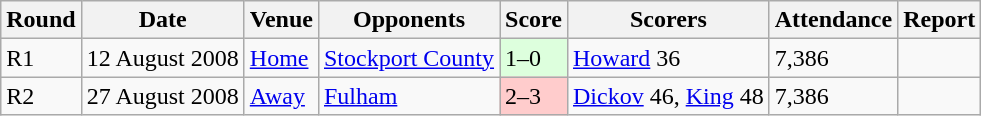<table class="wikitable style="text-align:center; font-size:95%">
<tr>
<th>Round</th>
<th>Date</th>
<th>Venue</th>
<th>Opponents</th>
<th>Score</th>
<th>Scorers</th>
<th>Attendance</th>
<th>Report</th>
</tr>
<tr>
<td>R1</td>
<td align=left>12 August 2008</td>
<td><a href='#'>Home</a></td>
<td align=left><a href='#'>Stockport County</a></td>
<td style="background:#dfd;">1–0</td>
<td align=left><a href='#'>Howard</a> 36</td>
<td>7,386</td>
<td></td>
</tr>
<tr>
<td>R2</td>
<td align=left>27 August 2008</td>
<td><a href='#'>Away</a></td>
<td align=left><a href='#'>Fulham</a></td>
<td style="background:#fcc;">2–3</td>
<td align=left><a href='#'>Dickov</a> 46, <a href='#'>King</a> 48</td>
<td>7,386</td>
<td></td>
</tr>
</table>
